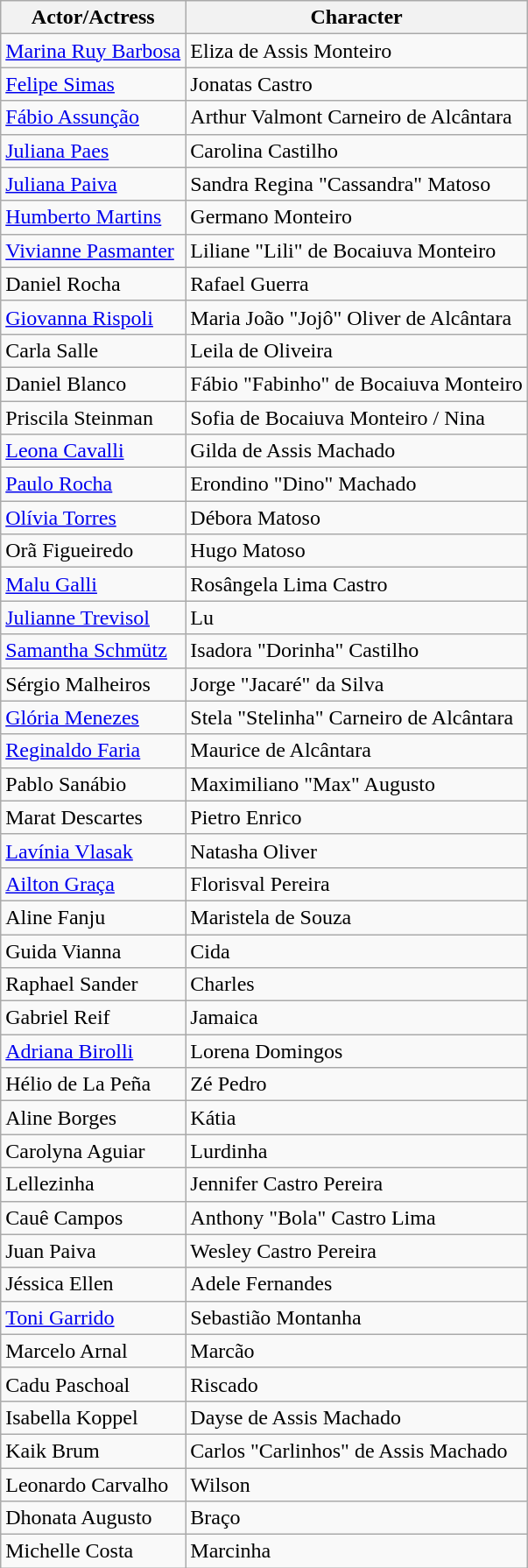<table class="wikitable sortable">
<tr>
<th>Actor/Actress</th>
<th>Character</th>
</tr>
<tr>
<td><a href='#'>Marina Ruy Barbosa</a></td>
<td>Eliza de Assis Monteiro</td>
</tr>
<tr>
<td><a href='#'>Felipe Simas</a></td>
<td>Jonatas Castro</td>
</tr>
<tr>
<td><a href='#'>Fábio Assunção</a></td>
<td>Arthur Valmont Carneiro de Alcântara</td>
</tr>
<tr>
<td><a href='#'>Juliana Paes</a></td>
<td>Carolina Castilho</td>
</tr>
<tr>
<td><a href='#'>Juliana Paiva</a></td>
<td>Sandra Regina "Cassandra" Matoso</td>
</tr>
<tr>
<td><a href='#'>Humberto Martins</a></td>
<td>Germano Monteiro</td>
</tr>
<tr>
<td><a href='#'>Vivianne Pasmanter</a></td>
<td>Liliane "Lili" de Bocaiuva Monteiro</td>
</tr>
<tr>
<td>Daniel Rocha</td>
<td>Rafael Guerra</td>
</tr>
<tr>
<td><a href='#'>Giovanna Rispoli</a></td>
<td>Maria João "Jojô" Oliver de Alcântara</td>
</tr>
<tr>
<td>Carla Salle</td>
<td>Leila de Oliveira</td>
</tr>
<tr>
<td>Daniel Blanco</td>
<td>Fábio "Fabinho" de Bocaiuva Monteiro</td>
</tr>
<tr>
<td>Priscila Steinman</td>
<td>Sofia de Bocaiuva Monteiro / Nina</td>
</tr>
<tr>
<td><a href='#'>Leona Cavalli</a></td>
<td>Gilda de Assis Machado</td>
</tr>
<tr>
<td><a href='#'>Paulo Rocha</a></td>
<td>Erondino "Dino" Machado</td>
</tr>
<tr>
<td><a href='#'>Olívia Torres</a></td>
<td>Débora Matoso</td>
</tr>
<tr>
<td>Orã Figueiredo</td>
<td>Hugo Matoso</td>
</tr>
<tr>
<td><a href='#'>Malu Galli</a></td>
<td>Rosângela Lima Castro</td>
</tr>
<tr>
<td><a href='#'>Julianne Trevisol</a></td>
<td>Lu</td>
</tr>
<tr>
<td><a href='#'>Samantha Schmütz</a></td>
<td>Isadora "Dorinha" Castilho</td>
</tr>
<tr>
<td>Sérgio Malheiros</td>
<td>Jorge "Jacaré" da Silva</td>
</tr>
<tr>
<td><a href='#'>Glória Menezes</a></td>
<td>Stela "Stelinha" Carneiro de Alcântara</td>
</tr>
<tr>
<td><a href='#'>Reginaldo Faria</a></td>
<td>Maurice de Alcântara</td>
</tr>
<tr>
<td>Pablo Sanábio</td>
<td>Maximiliano "Max" Augusto</td>
</tr>
<tr>
<td>Marat Descartes</td>
<td>Pietro Enrico</td>
</tr>
<tr>
<td><a href='#'>Lavínia Vlasak</a></td>
<td>Natasha Oliver</td>
</tr>
<tr>
<td><a href='#'>Ailton Graça</a></td>
<td>Florisval Pereira</td>
</tr>
<tr>
<td>Aline Fanju</td>
<td>Maristela de Souza</td>
</tr>
<tr>
<td>Guida Vianna</td>
<td>Cida</td>
</tr>
<tr>
<td>Raphael Sander</td>
<td>Charles</td>
</tr>
<tr>
<td>Gabriel Reif</td>
<td>Jamaica</td>
</tr>
<tr>
<td><a href='#'>Adriana Birolli</a></td>
<td>Lorena Domingos</td>
</tr>
<tr>
<td>Hélio de La Peña</td>
<td>Zé Pedro</td>
</tr>
<tr>
<td>Aline Borges</td>
<td>Kátia</td>
</tr>
<tr>
<td>Carolyna Aguiar</td>
<td>Lurdinha</td>
</tr>
<tr>
<td>Lellezinha</td>
<td>Jennifer Castro Pereira</td>
</tr>
<tr>
<td>Cauê Campos</td>
<td>Anthony "Bola" Castro Lima</td>
</tr>
<tr>
<td>Juan Paiva</td>
<td>Wesley Castro Pereira</td>
</tr>
<tr>
<td>Jéssica Ellen</td>
<td>Adele Fernandes</td>
</tr>
<tr>
<td><a href='#'>Toni Garrido</a></td>
<td>Sebastião Montanha</td>
</tr>
<tr>
<td>Marcelo Arnal</td>
<td>Marcão</td>
</tr>
<tr>
<td>Cadu Paschoal</td>
<td>Riscado</td>
</tr>
<tr>
<td>Isabella Koppel</td>
<td>Dayse de Assis Machado</td>
</tr>
<tr>
<td>Kaik Brum</td>
<td>Carlos "Carlinhos" de Assis Machado</td>
</tr>
<tr>
<td>Leonardo Carvalho</td>
<td>Wilson</td>
</tr>
<tr>
<td>Dhonata Augusto</td>
<td>Braço</td>
</tr>
<tr>
<td>Michelle Costa</td>
<td>Marcinha</td>
</tr>
</table>
